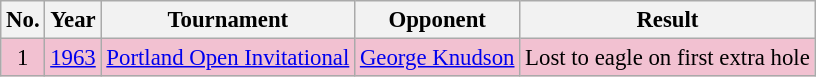<table class="wikitable" style="font-size:95%;">
<tr>
<th>No.</th>
<th>Year</th>
<th>Tournament</th>
<th>Opponent</th>
<th>Result</th>
</tr>
<tr style="background:#F2C1D1;">
<td align=center>1</td>
<td><a href='#'>1963</a></td>
<td><a href='#'>Portland Open Invitational</a></td>
<td> <a href='#'>George Knudson</a></td>
<td>Lost to eagle on first extra hole</td>
</tr>
</table>
